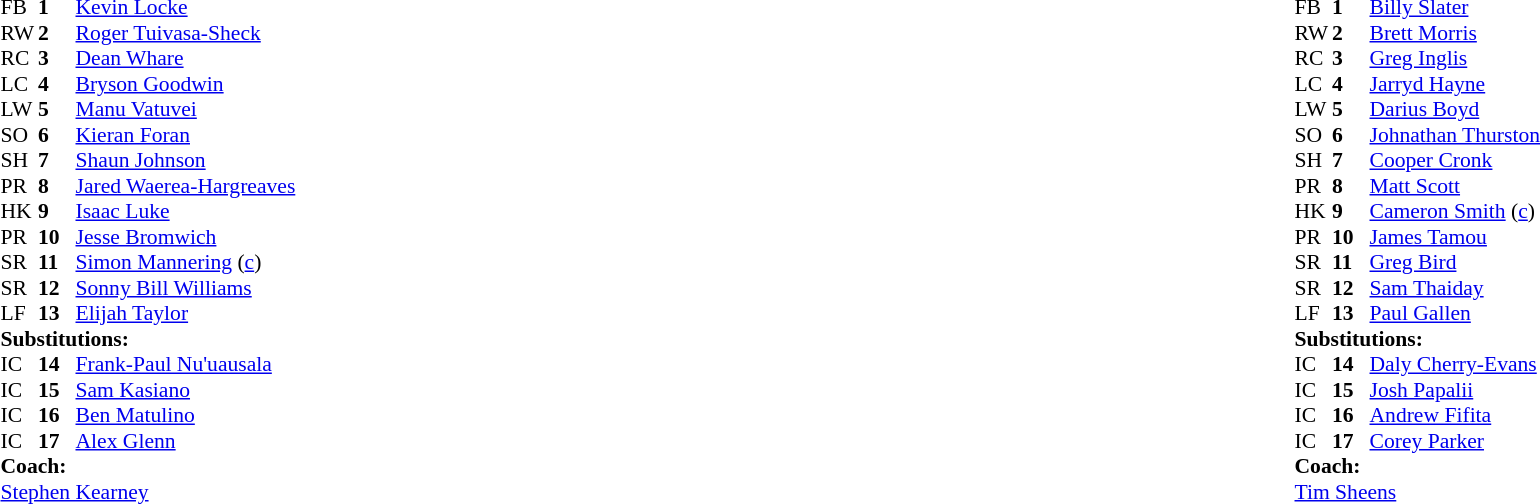<table width="100%">
<tr>
<td valign="top" width="50%"><br><table style="font-size: 90%" cellspacing="0" cellpadding="0">
<tr>
<th width="25"></th>
<th width="25"></th>
</tr>
<tr>
<td>FB</td>
<td><strong>1</strong></td>
<td><a href='#'>Kevin Locke</a></td>
</tr>
<tr>
<td>RW</td>
<td><strong>2</strong></td>
<td><a href='#'>Roger Tuivasa-Sheck</a></td>
</tr>
<tr>
<td>RC</td>
<td><strong>3</strong></td>
<td><a href='#'>Dean Whare</a></td>
</tr>
<tr>
<td>LC</td>
<td><strong>4</strong></td>
<td><a href='#'>Bryson Goodwin</a></td>
</tr>
<tr>
<td>LW</td>
<td><strong>5</strong></td>
<td><a href='#'>Manu Vatuvei</a></td>
</tr>
<tr>
<td>SO</td>
<td><strong>6</strong></td>
<td><a href='#'>Kieran Foran</a></td>
</tr>
<tr>
<td>SH</td>
<td><strong>7</strong></td>
<td><a href='#'>Shaun Johnson</a></td>
</tr>
<tr>
<td>PR</td>
<td><strong>8</strong></td>
<td><a href='#'>Jared Waerea-Hargreaves</a></td>
</tr>
<tr>
<td>HK</td>
<td><strong>9</strong></td>
<td><a href='#'>Isaac Luke</a></td>
</tr>
<tr>
<td>PR</td>
<td><strong>10</strong></td>
<td><a href='#'>Jesse Bromwich</a></td>
</tr>
<tr>
<td>SR</td>
<td><strong>11</strong></td>
<td><a href='#'>Simon Mannering</a> (<a href='#'>c</a>)</td>
</tr>
<tr>
<td>SR</td>
<td><strong>12</strong></td>
<td><a href='#'>Sonny Bill Williams</a></td>
</tr>
<tr>
<td>LF</td>
<td><strong>13</strong></td>
<td><a href='#'>Elijah Taylor</a></td>
</tr>
<tr>
<td colspan=3><strong>Substitutions:</strong></td>
</tr>
<tr>
<td>IC</td>
<td><strong>14</strong></td>
<td><a href='#'>Frank-Paul Nu'uausala</a></td>
</tr>
<tr>
<td>IC</td>
<td><strong>15</strong></td>
<td><a href='#'>Sam Kasiano</a></td>
</tr>
<tr>
<td>IC</td>
<td><strong>16</strong></td>
<td><a href='#'>Ben Matulino</a></td>
</tr>
<tr>
<td>IC</td>
<td><strong>17</strong></td>
<td><a href='#'>Alex Glenn</a></td>
</tr>
<tr>
<td colspan=3><strong>Coach:</strong></td>
</tr>
<tr>
<td colspan="4"> <a href='#'>Stephen Kearney</a></td>
</tr>
</table>
</td>
<td valign="top" width="50%"><br><table style="font-size: 90%" cellspacing="0" cellpadding="0" align="center">
<tr>
<th width="25"></th>
<th width="25"></th>
</tr>
<tr>
<td>FB</td>
<td><strong>1</strong></td>
<td><a href='#'>Billy Slater</a></td>
</tr>
<tr>
<td>RW</td>
<td><strong>2</strong></td>
<td><a href='#'>Brett Morris</a></td>
</tr>
<tr>
<td>RC</td>
<td><strong>3</strong></td>
<td><a href='#'>Greg Inglis</a></td>
</tr>
<tr>
<td>LC</td>
<td><strong>4</strong></td>
<td><a href='#'>Jarryd Hayne</a></td>
</tr>
<tr>
<td>LW</td>
<td><strong>5</strong></td>
<td><a href='#'>Darius Boyd</a></td>
</tr>
<tr>
<td>SO</td>
<td><strong>6</strong></td>
<td><a href='#'>Johnathan Thurston</a></td>
</tr>
<tr>
<td>SH</td>
<td><strong>7</strong></td>
<td><a href='#'>Cooper Cronk</a></td>
</tr>
<tr>
<td>PR</td>
<td><strong>8</strong></td>
<td><a href='#'>Matt Scott</a></td>
</tr>
<tr>
<td>HK</td>
<td><strong>9</strong></td>
<td><a href='#'>Cameron Smith</a> (<a href='#'>c</a>)</td>
</tr>
<tr>
<td>PR</td>
<td><strong>10</strong></td>
<td><a href='#'>James Tamou</a></td>
</tr>
<tr>
<td>SR</td>
<td><strong>11</strong></td>
<td><a href='#'>Greg Bird</a></td>
</tr>
<tr>
<td>SR</td>
<td><strong>12</strong></td>
<td><a href='#'>Sam Thaiday</a></td>
</tr>
<tr>
<td>LF</td>
<td><strong>13</strong></td>
<td><a href='#'>Paul Gallen</a></td>
</tr>
<tr>
<td colspan=3><strong>Substitutions:</strong></td>
</tr>
<tr>
<td>IC</td>
<td><strong>14</strong></td>
<td><a href='#'>Daly Cherry-Evans</a></td>
</tr>
<tr>
<td>IC</td>
<td><strong>15</strong></td>
<td><a href='#'>Josh Papalii</a></td>
</tr>
<tr>
<td>IC</td>
<td><strong>16</strong></td>
<td><a href='#'>Andrew Fifita</a></td>
</tr>
<tr>
<td>IC</td>
<td><strong>17</strong></td>
<td><a href='#'>Corey Parker</a></td>
</tr>
<tr>
<td colspan=3><strong>Coach:</strong></td>
</tr>
<tr>
<td colspan="4"> <a href='#'>Tim Sheens</a></td>
</tr>
</table>
</td>
</tr>
</table>
